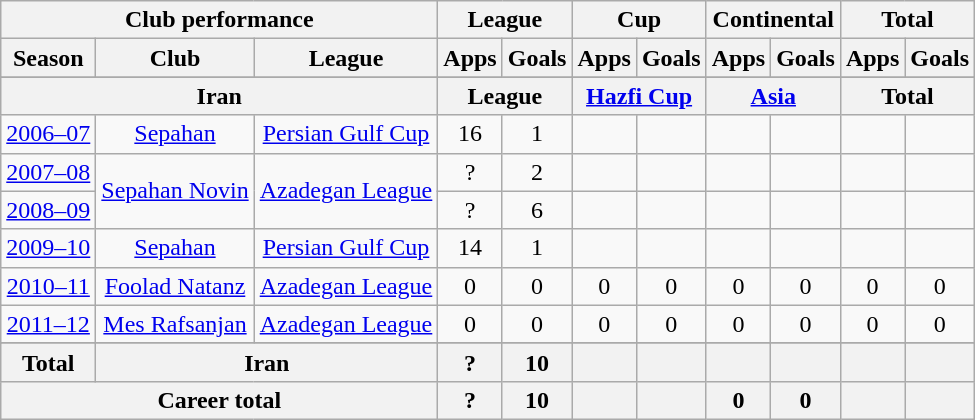<table class="wikitable" style="text-align:center">
<tr>
<th colspan=3>Club performance</th>
<th colspan=2>League</th>
<th colspan=2>Cup</th>
<th colspan=2>Continental</th>
<th colspan=2>Total</th>
</tr>
<tr>
<th>Season</th>
<th>Club</th>
<th>League</th>
<th>Apps</th>
<th>Goals</th>
<th>Apps</th>
<th>Goals</th>
<th>Apps</th>
<th>Goals</th>
<th>Apps</th>
<th>Goals</th>
</tr>
<tr>
</tr>
<tr>
<th colspan=3>Iran</th>
<th colspan=2>League</th>
<th colspan=2><a href='#'>Hazfi Cup</a></th>
<th colspan=2><a href='#'>Asia</a></th>
<th colspan=2>Total</th>
</tr>
<tr>
<td><a href='#'>2006–07</a></td>
<td rowspan="1"><a href='#'>Sepahan</a></td>
<td rowspan="1"><a href='#'>Persian Gulf Cup</a></td>
<td>16</td>
<td>1</td>
<td></td>
<td></td>
<td></td>
<td></td>
<td></td>
<td></td>
</tr>
<tr>
<td><a href='#'>2007–08</a></td>
<td rowspan="2"><a href='#'>Sepahan Novin</a></td>
<td rowspan="2"><a href='#'>Azadegan League</a></td>
<td>?</td>
<td>2</td>
<td></td>
<td></td>
<td></td>
<td></td>
<td></td>
</tr>
<tr>
<td><a href='#'>2008–09</a></td>
<td>?</td>
<td>6</td>
<td></td>
<td></td>
<td></td>
<td></td>
<td></td>
<td></td>
</tr>
<tr>
<td><a href='#'>2009–10</a></td>
<td rowspan="1"><a href='#'>Sepahan</a></td>
<td rowspan="1"><a href='#'>Persian Gulf Cup</a></td>
<td>14</td>
<td>1</td>
<td></td>
<td></td>
<td></td>
<td></td>
<td></td>
<td></td>
</tr>
<tr>
<td><a href='#'>2010–11</a></td>
<td rowspan="1"><a href='#'>Foolad Natanz</a></td>
<td rowspan="1"><a href='#'>Azadegan League</a></td>
<td>0</td>
<td>0</td>
<td>0</td>
<td>0</td>
<td>0</td>
<td>0</td>
<td>0</td>
<td>0</td>
</tr>
<tr>
<td><a href='#'>2011–12</a></td>
<td rowspan="1"><a href='#'>Mes Rafsanjan</a></td>
<td rowspan="1"><a href='#'>Azadegan League</a></td>
<td>0</td>
<td>0</td>
<td>0</td>
<td>0</td>
<td>0</td>
<td>0</td>
<td>0</td>
<td>0</td>
</tr>
<tr>
</tr>
<tr>
<th rowspan=1>Total</th>
<th colspan=2>Iran</th>
<th>?</th>
<th>10</th>
<th></th>
<th></th>
<th></th>
<th></th>
<th></th>
<th></th>
</tr>
<tr>
<th colspan=3>Career total</th>
<th>?</th>
<th>10</th>
<th></th>
<th></th>
<th>0</th>
<th>0</th>
<th></th>
<th></th>
</tr>
</table>
